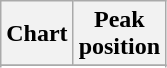<table class="wikitable sortable plainrowheaders">
<tr>
<th>Chart</th>
<th>Peak<br>position</th>
</tr>
<tr>
</tr>
<tr>
</tr>
<tr>
</tr>
</table>
